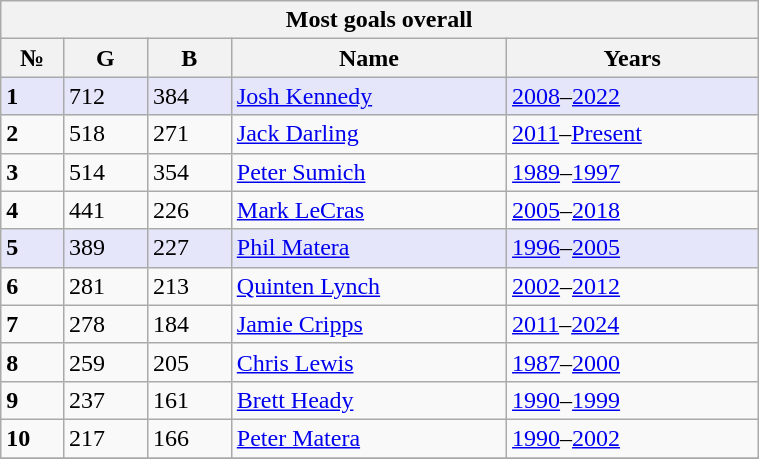<table class="wikitable" style="width:40%;">
<tr>
<th colspan="5">Most goals overall</th>
</tr>
<tr>
<th>№</th>
<th>G</th>
<th>B</th>
<th>Name</th>
<th>Years</th>
</tr>
<tr style="background:lavender;">
<td><strong>1</strong></td>
<td>712</td>
<td>384</td>
<td><a href='#'>Josh Kennedy</a></td>
<td><a href='#'>2008</a>–<a href='#'>2022</a></td>
</tr>
<tr>
<td><strong>2</strong></td>
<td>518</td>
<td>271</td>
<td><a href='#'>Jack Darling</a></td>
<td><a href='#'>2011</a>–<a href='#'>Present</a></td>
</tr>
<tr>
<td><strong>3</strong></td>
<td>514</td>
<td>354</td>
<td><a href='#'>Peter Sumich</a></td>
<td><a href='#'>1989</a>–<a href='#'>1997</a></td>
</tr>
<tr>
<td><strong>4</strong></td>
<td>441</td>
<td>226</td>
<td><a href='#'>Mark LeCras</a></td>
<td><a href='#'>2005</a>–<a href='#'>2018</a></td>
</tr>
<tr style="background:lavender;">
<td><strong>5</strong></td>
<td>389</td>
<td>227</td>
<td><a href='#'>Phil Matera</a></td>
<td><a href='#'>1996</a>–<a href='#'>2005</a></td>
</tr>
<tr>
<td><strong>6</strong></td>
<td>281</td>
<td>213</td>
<td><a href='#'>Quinten Lynch</a></td>
<td><a href='#'>2002</a>–<a href='#'>2012</a></td>
</tr>
<tr>
<td><strong>7</strong></td>
<td>278</td>
<td>184</td>
<td><a href='#'>Jamie Cripps</a></td>
<td><a href='#'>2011</a>–<a href='#'>2024</a></td>
</tr>
<tr>
<td><strong>8</strong></td>
<td>259</td>
<td>205</td>
<td><a href='#'>Chris Lewis</a></td>
<td><a href='#'>1987</a>–<a href='#'>2000</a></td>
</tr>
<tr>
<td><strong>9</strong></td>
<td>237</td>
<td>161</td>
<td><a href='#'>Brett Heady</a></td>
<td><a href='#'>1990</a>–<a href='#'>1999</a></td>
</tr>
<tr>
<td><strong>10</strong></td>
<td>217</td>
<td>166</td>
<td><a href='#'>Peter Matera</a></td>
<td><a href='#'>1990</a>–<a href='#'>2002</a></td>
</tr>
<tr>
</tr>
</table>
